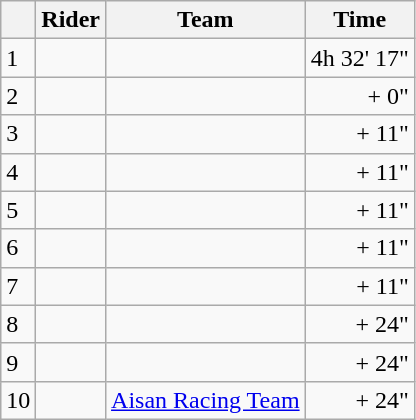<table class=wikitable>
<tr>
<th></th>
<th>Rider</th>
<th>Team</th>
<th>Time</th>
</tr>
<tr>
<td>1</td>
<td></td>
<td></td>
<td align="right">4h 32' 17"</td>
</tr>
<tr>
<td>2</td>
<td> </td>
<td></td>
<td align="right">+ 0"</td>
</tr>
<tr>
<td>3</td>
<td> </td>
<td></td>
<td align="right">+ 11"</td>
</tr>
<tr>
<td>4</td>
<td></td>
<td></td>
<td align="right">+ 11"</td>
</tr>
<tr>
<td>5</td>
<td> </td>
<td></td>
<td align="right">+ 11"</td>
</tr>
<tr>
<td>6</td>
<td></td>
<td></td>
<td align="right">+ 11"</td>
</tr>
<tr>
<td>7</td>
<td></td>
<td></td>
<td align="right">+ 11"</td>
</tr>
<tr>
<td>8</td>
<td></td>
<td></td>
<td align="right">+ 24"</td>
</tr>
<tr>
<td>9</td>
<td></td>
<td></td>
<td align="right">+ 24"</td>
</tr>
<tr>
<td>10</td>
<td></td>
<td><a href='#'>Aisan Racing Team</a></td>
<td align="right">+ 24"</td>
</tr>
</table>
